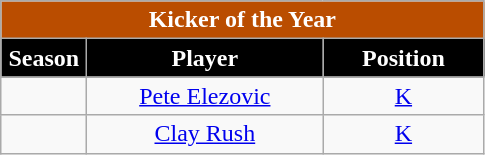<table class="wikitable sortable" style="text-align:center">
<tr>
<td colspan="4" style="background:#BA4D00; color:white;"><strong>Kicker of the Year</strong></td>
</tr>
<tr>
<th style="width:50px; background:black; color:white;">Season</th>
<th style="width:150px; background:black; color:white;">Player</th>
<th style="width:100px; background:black; color:white;">Position</th>
</tr>
<tr>
<td></td>
<td><a href='#'>Pete Elezovic</a></td>
<td><a href='#'>K</a></td>
</tr>
<tr>
<td></td>
<td><a href='#'>Clay Rush</a></td>
<td><a href='#'>K</a></td>
</tr>
</table>
